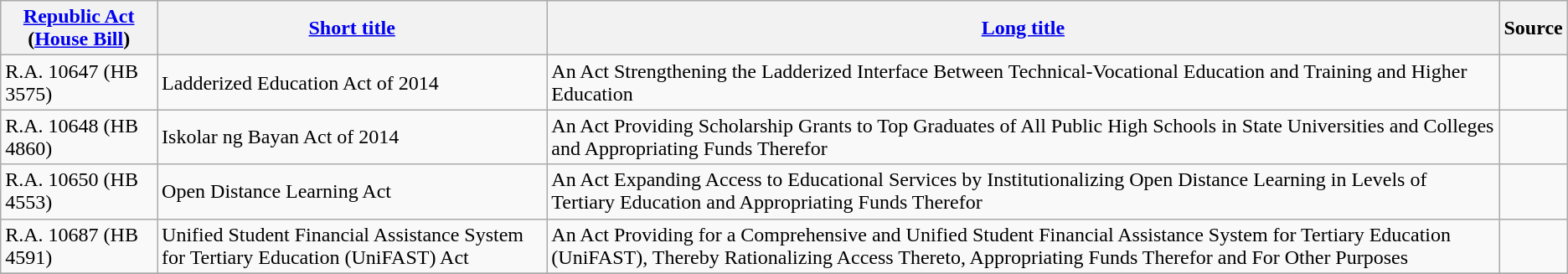<table class="wikitable">
<tr>
<th><a href='#'>Republic Act</a> (<a href='#'>House Bill</a>)</th>
<th><a href='#'>Short title</a></th>
<th><a href='#'>Long title</a></th>
<th>Source</th>
</tr>
<tr>
<td>R.A. 10647 (HB 3575)</td>
<td>Ladderized Education Act of 2014</td>
<td>An Act Strengthening the Ladderized Interface Between Technical-Vocational Education and Training and Higher Education</td>
<td></td>
</tr>
<tr>
<td>R.A. 10648 (HB 4860)</td>
<td>Iskolar ng Bayan Act of 2014</td>
<td>An Act Providing Scholarship Grants to Top Graduates of All Public High Schools in State Universities and Colleges and Appropriating Funds Therefor</td>
<td></td>
</tr>
<tr>
<td>R.A. 10650 (HB 4553)</td>
<td>Open Distance Learning Act</td>
<td>An Act Expanding Access to Educational Services by Institutionalizing Open Distance Learning in Levels of Tertiary Education and Appropriating Funds Therefor</td>
<td></td>
</tr>
<tr>
<td>R.A. 10687 (HB 4591)</td>
<td>Unified Student Financial Assistance System for Tertiary Education (UniFAST) Act</td>
<td>An Act Providing for a Comprehensive and Unified Student Financial Assistance System for Tertiary Education (UniFAST), Thereby Rationalizing Access Thereto, Appropriating Funds Therefor and For Other Purposes</td>
<td></td>
</tr>
<tr>
</tr>
</table>
